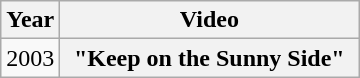<table class="wikitable plainrowheaders">
<tr>
<th>Year</th>
<th style="width:12em;">Video</th>
</tr>
<tr>
<td>2003</td>
<th scope="row">"Keep on the Sunny Side"</th>
</tr>
</table>
